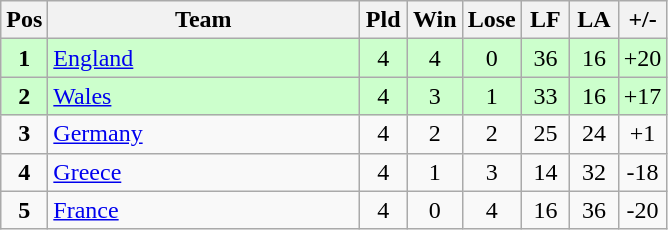<table class="wikitable" style="font-size: 100%">
<tr>
<th width=20>Pos</th>
<th width=200>Team</th>
<th width=25>Pld</th>
<th width=25>Win</th>
<th width=25>Lose</th>
<th width=25>LF</th>
<th width=25>LA</th>
<th width=25>+/-</th>
</tr>
<tr align=center style="background: #ccffcc;">
<td><strong>1</strong></td>
<td align="left"> <a href='#'>England</a></td>
<td>4</td>
<td>4</td>
<td>0</td>
<td>36</td>
<td>16</td>
<td>+20</td>
</tr>
<tr align=center style="background: #ccffcc;">
<td><strong>2</strong></td>
<td align="left"> <a href='#'>Wales</a></td>
<td>4</td>
<td>3</td>
<td>1</td>
<td>33</td>
<td>16</td>
<td>+17</td>
</tr>
<tr align=center>
<td><strong>3</strong></td>
<td align="left"> <a href='#'>Germany</a></td>
<td>4</td>
<td>2</td>
<td>2</td>
<td>25</td>
<td>24</td>
<td>+1</td>
</tr>
<tr align=center>
<td><strong>4</strong></td>
<td align="left"> <a href='#'>Greece</a></td>
<td>4</td>
<td>1</td>
<td>3</td>
<td>14</td>
<td>32</td>
<td>-18</td>
</tr>
<tr align=center>
<td><strong>5</strong></td>
<td align="left"> <a href='#'>France</a></td>
<td>4</td>
<td>0</td>
<td>4</td>
<td>16</td>
<td>36</td>
<td>-20</td>
</tr>
</table>
